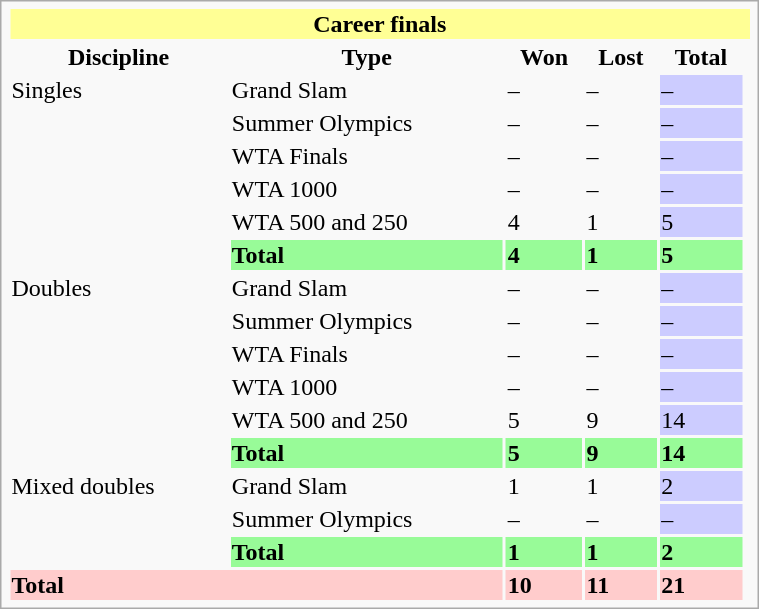<table class="infobox vcard vevent nowrap" width=40%>
<tr bgcolor=FFFF95>
<th colspan=6>Career finals</th>
</tr>
<tr>
<th>Discipline</th>
<th>Type</th>
<th>Won</th>
<th>Lost</th>
<th>Total</th>
<th></th>
</tr>
<tr>
<td rowspan=6>Singles</td>
<td>Grand Slam</td>
<td>–</td>
<td>–</td>
<td bgcolor=CCCCFF>–</td>
</tr>
<tr>
<td>Summer Olympics</td>
<td>–</td>
<td>–</td>
<td bgcolor=CCCCFF>–</td>
</tr>
<tr>
<td>WTA Finals</td>
<td>–</td>
<td>–</td>
<td bgcolor=CCCCFF>–</td>
</tr>
<tr>
<td>WTA 1000</td>
<td>–</td>
<td>–</td>
<td bgcolor=CCCCFF>–</td>
</tr>
<tr>
<td>WTA 500 and 250</td>
<td>4</td>
<td>1</td>
<td bgcolor=CCCCFF>5</td>
</tr>
<tr bgcolor=98FB98>
<td><strong>Total</strong></td>
<td><strong>4</strong></td>
<td><strong>1</strong></td>
<td><strong>5</strong></td>
</tr>
<tr>
<td rowspan=6>Doubles</td>
<td>Grand Slam</td>
<td>–</td>
<td>–</td>
<td bgcolor=CCCCFF>–</td>
</tr>
<tr>
<td>Summer Olympics</td>
<td>–</td>
<td>–</td>
<td bgcolor=CCCCFF>–</td>
</tr>
<tr>
<td>WTA Finals</td>
<td>–</td>
<td>–</td>
<td bgcolor=CCCCFF>–</td>
</tr>
<tr>
<td>WTA 1000</td>
<td>–</td>
<td>–</td>
<td bgcolor=CCCCFF>–</td>
</tr>
<tr>
<td>WTA 500 and 250</td>
<td>5</td>
<td>9</td>
<td bgcolor=CCCCFF>14</td>
</tr>
<tr bgcolor=98FB98>
<td><strong>Total</strong></td>
<td><strong>5</strong></td>
<td><strong>9</strong></td>
<td><strong>14</strong></td>
</tr>
<tr>
<td rowspan=3>Mixed doubles</td>
<td>Grand Slam</td>
<td>1</td>
<td>1</td>
<td bgcolor=CCCCFF>2</td>
</tr>
<tr>
<td>Summer Olympics</td>
<td>–</td>
<td>–</td>
<td bgcolor=CCCCFF>–</td>
</tr>
<tr bgcolor=98FB98>
<td><strong>Total</strong></td>
<td><strong>1</strong></td>
<td><strong>1</strong></td>
<td><strong>2</strong></td>
</tr>
<tr bgcolor=FFCCCC>
<td colspan=2><strong>Total</strong></td>
<td><strong>10</strong></td>
<td><strong>11</strong></td>
<td><strong>21</strong></td>
</tr>
</table>
